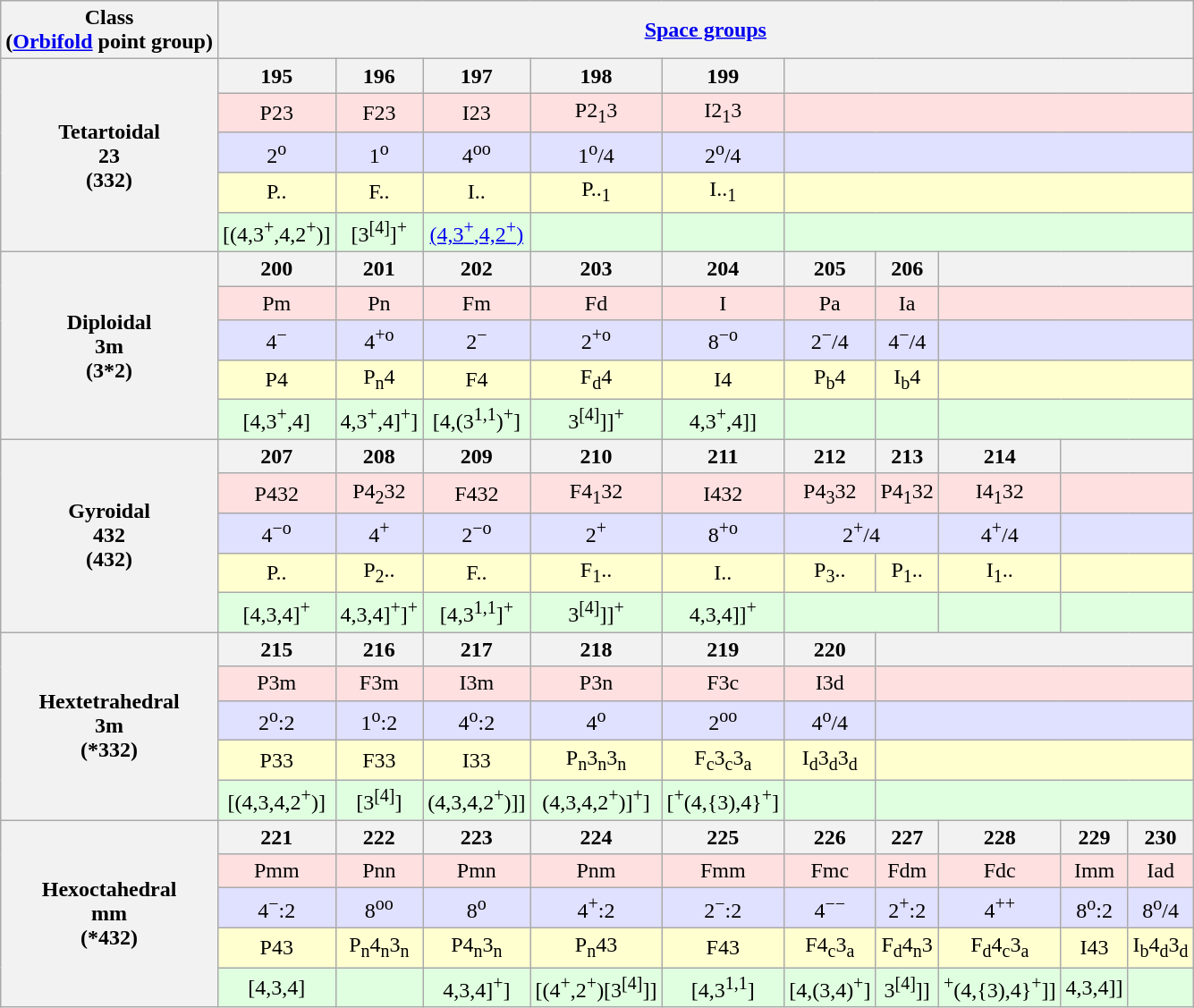<table class=wikitable>
<tr>
<th>Class<br>(<a href='#'>Orbifold</a> point group)</th>
<th colspan=10><a href='#'>Space groups</a></th>
</tr>
<tr align=center>
<th rowspan=5>Tetartoidal<br>23<br>(332)</th>
<th>195</th>
<th>196</th>
<th>197</th>
<th>198</th>
<th>199</th>
<th colspan=5> </th>
</tr>
<tr BGCOLOR="#ffe0e0" align=center>
<td>P23</td>
<td>F23</td>
<td>I23</td>
<td>P2<sub>1</sub>3</td>
<td>I2<sub>1</sub>3</td>
<td colspan=5> </td>
</tr>
<tr BGCOLOR="#e0e0ff" align=center>
<td>2<sup>o</sup></td>
<td>1<sup>o</sup></td>
<td>4<sup>oo</sup></td>
<td>1<sup>o</sup>/4</td>
<td>2<sup>o</sup>/4</td>
<td colspan=5> </td>
</tr>
<tr BGCOLOR="#ffffd0" align=center>
<td>P..</td>
<td>F..</td>
<td>I..</td>
<td>P..<sub>1</sub></td>
<td>I..<sub>1</sub></td>
<td colspan=5> </td>
</tr>
<tr BGCOLOR="#e0ffe0" align=center>
<td>[(4,3<sup>+</sup>,4,2<sup>+</sup>)]</td>
<td>[3<sup>[4]</sup>]<sup>+</sup></td>
<td><a href='#'>(4,3<sup>+</sup>,4,2<sup>+</sup>)</a></td>
<td></td>
<td></td>
<td colspan=5> </td>
</tr>
<tr align=center>
<th rowspan=5>Diploidal<br>3m<br>(3*2)</th>
<th>200</th>
<th>201</th>
<th>202</th>
<th>203</th>
<th>204</th>
<th>205</th>
<th>206</th>
<th colspan=3> </th>
</tr>
<tr BGCOLOR="#ffe0e0"  align=center>
<td>Pm</td>
<td>Pn</td>
<td>Fm</td>
<td>Fd</td>
<td>I</td>
<td>Pa</td>
<td>Ia</td>
<td colspan=3> </td>
</tr>
<tr BGCOLOR="#e0e0ff" align=center>
<td>4<sup>−</sup></td>
<td>4<sup>+o</sup></td>
<td>2<sup>−</sup></td>
<td>2<sup>+o</sup></td>
<td>8<sup>−o</sup></td>
<td>2<sup>−</sup>/4</td>
<td>4<sup>−</sup>/4</td>
<td colspan=3> </td>
</tr>
<tr BGCOLOR="#ffffd0" align=center>
<td>P4</td>
<td>P<sub>n</sub>4</td>
<td>F4</td>
<td>F<sub>d</sub>4</td>
<td>I4</td>
<td>P<sub>b</sub>4</td>
<td>I<sub>b</sub>4</td>
<td colspan=3> </td>
</tr>
<tr BGCOLOR="#e0ffe0" align=center>
<td>[4,3<sup>+</sup>,4]</td>
<td>4,3<sup>+</sup>,4]<sup>+</sup>]</td>
<td>[4,(3<sup>1,1</sup>)<sup>+</sup>]</td>
<td>3<sup>[4]</sup>]]<sup>+</sup></td>
<td>4,3<sup>+</sup>,4]]</td>
<td></td>
<td></td>
<td colspan=3> </td>
</tr>
<tr align=center>
<th rowspan=5>Gyroidal<br>432<br>(432)</th>
<th>207</th>
<th>208</th>
<th>209</th>
<th>210</th>
<th>211</th>
<th>212</th>
<th>213</th>
<th>214</th>
<th colspan=2> </th>
</tr>
<tr BGCOLOR="#ffe0e0"  align=center>
<td>P432</td>
<td>P4<sub>2</sub>32</td>
<td>F432</td>
<td>F4<sub>1</sub>32</td>
<td>I432</td>
<td>P4<sub>3</sub>32</td>
<td>P4<sub>1</sub>32</td>
<td>I4<sub>1</sub>32</td>
<td colspan=2> </td>
</tr>
<tr BGCOLOR="#e0e0ff" align=center>
<td>4<sup>−o</sup></td>
<td>4<sup>+</sup></td>
<td>2<sup>−o</sup></td>
<td>2<sup>+</sup></td>
<td>8<sup>+o</sup></td>
<td colspan=2>2<sup>+</sup>/4</td>
<td>4<sup>+</sup>/4</td>
<td colspan=2> </td>
</tr>
<tr BGCOLOR="#ffffd0" align=center>
<td>P..</td>
<td>P<sub>2</sub>..</td>
<td>F..</td>
<td>F<sub>1</sub>..</td>
<td>I..</td>
<td>P<sub>3</sub>..</td>
<td>P<sub>1</sub>..</td>
<td>I<sub>1</sub>..</td>
<td colspan=2> </td>
</tr>
<tr BGCOLOR="#e0ffe0" align=center>
<td>[4,3,4]<sup>+</sup></td>
<td>4,3,4]<sup>+</sup>]<sup>+</sup></td>
<td>[4,3<sup>1,1</sup>]<sup>+</sup></td>
<td>3<sup>[4]</sup>]]<sup>+</sup></td>
<td>4,3,4]]<sup>+</sup></td>
<td colspan=2></td>
<td></td>
<td colspan=2> </td>
</tr>
<tr align=center>
<th rowspan=5>Hextetrahedral<br>3m<br>(*332)</th>
<th>215</th>
<th>216</th>
<th>217</th>
<th>218</th>
<th>219</th>
<th>220</th>
<th colspan=4> </th>
</tr>
<tr BGCOLOR="#ffe0e0"  align=center>
<td>P3m</td>
<td>F3m</td>
<td>I3m</td>
<td>P3n</td>
<td>F3c</td>
<td>I3d</td>
<td colspan=4> </td>
</tr>
<tr BGCOLOR="#e0e0ff" align=center>
<td>2<sup>o</sup>:2</td>
<td>1<sup>o</sup>:2</td>
<td>4<sup>o</sup>:2</td>
<td>4<sup>o</sup></td>
<td>2<sup>oo</sup></td>
<td>4<sup>o</sup>/4</td>
<td colspan=4> </td>
</tr>
<tr BGCOLOR="#ffffd0" align=center>
<td>P33</td>
<td>F33</td>
<td>I33</td>
<td>P<sub>n</sub>3<sub>n</sub>3<sub>n</sub></td>
<td>F<sub>c</sub>3<sub>c</sub>3<sub>a</sub></td>
<td>I<sub>d</sub>3<sub>d</sub>3<sub>d</sub></td>
<td colspan=4> </td>
</tr>
<tr BGCOLOR="#e0ffe0" align=center>
<td>[(4,3,4,2<sup>+</sup>)]</td>
<td>[3<sup>[4]</sup>]</td>
<td>(4,3,4,2<sup>+</sup>)]]</td>
<td>(4,3,4,2<sup>+</sup>)]<sup>+</sup>]</td>
<td>[<sup>+</sup>(4,{3),4}<sup>+</sup>]</td>
<td></td>
<td colspan=4> </td>
</tr>
<tr align=center>
<th rowspan=5>Hexoctahedral<br>mm<br>(*432)</th>
<th>221</th>
<th>222</th>
<th>223</th>
<th>224</th>
<th>225</th>
<th>226</th>
<th>227</th>
<th>228</th>
<th>229</th>
<th>230</th>
</tr>
<tr BGCOLOR="#ffe0e0"  align=center>
<td>Pmm</td>
<td>Pnn</td>
<td>Pmn</td>
<td>Pnm</td>
<td>Fmm</td>
<td>Fmc</td>
<td>Fdm</td>
<td>Fdc</td>
<td>Imm</td>
<td>Iad</td>
</tr>
<tr BGCOLOR="#e0e0ff" align=center>
<td>4<sup>−</sup>:2</td>
<td>8<sup>oo</sup></td>
<td>8<sup>o</sup></td>
<td>4<sup>+</sup>:2</td>
<td>2<sup>−</sup>:2</td>
<td>4<sup>−−</sup></td>
<td>2<sup>+</sup>:2</td>
<td>4<sup>++</sup></td>
<td>8<sup>o</sup>:2</td>
<td>8<sup>o</sup>/4</td>
</tr>
<tr BGCOLOR="#ffffd0" align=center>
<td>P43</td>
<td>P<sub>n</sub>4<sub>n</sub>3<sub>n</sub></td>
<td>P4<sub>n</sub>3<sub>n</sub></td>
<td>P<sub>n</sub>43</td>
<td>F43</td>
<td>F4<sub>c</sub>3<sub>a</sub></td>
<td>F<sub>d</sub>4<sub>n</sub>3</td>
<td>F<sub>d</sub>4<sub>c</sub>3<sub>a</sub></td>
<td>I43</td>
<td>I<sub>b</sub>4<sub>d</sub>3<sub>d</sub></td>
</tr>
<tr BGCOLOR="#e0ffe0" align=center>
<td>[4,3,4]</td>
<td></td>
<td>4,3,4]<sup>+</sup>]</td>
<td>[(4<sup>+</sup>,2<sup>+</sup>)[3<sup>[4]</sup>]]</td>
<td>[4,3<sup>1,1</sup>]</td>
<td>[4,(3,4)<sup>+</sup>]</td>
<td>3<sup>[4]</sup>]]</td>
<td><sup>+</sup>(4,{3),4}<sup>+</sup>]]</td>
<td>4,3,4]]</td>
<td></td>
</tr>
</table>
